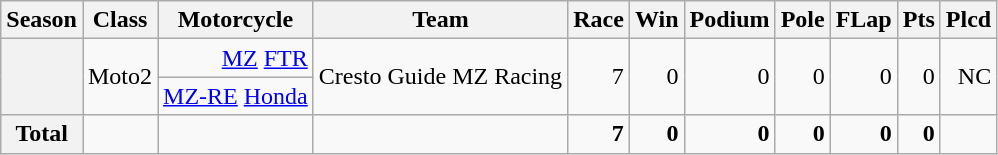<table class="wikitable" style=text-align:right>
<tr>
<th>Season</th>
<th>Class</th>
<th>Motorcycle</th>
<th>Team</th>
<th>Race</th>
<th>Win</th>
<th>Podium</th>
<th>Pole</th>
<th>FLap</th>
<th>Pts</th>
<th>Plcd</th>
</tr>
<tr>
<th rowspan=2></th>
<td rowspan=2>Moto2</td>
<td><a href='#'>MZ</a> <a href='#'>FTR</a></td>
<td rowspan=2>Cresto Guide MZ Racing</td>
<td rowspan=2>7</td>
<td rowspan=2>0</td>
<td rowspan=2>0</td>
<td rowspan=2>0</td>
<td rowspan=2>0</td>
<td rowspan=2>0</td>
<td rowspan=2>NC</td>
</tr>
<tr>
<td><a href='#'>MZ-RE</a> <a href='#'>Honda</a></td>
</tr>
<tr>
<th>Total</th>
<td></td>
<td></td>
<td></td>
<td><strong>7</strong></td>
<td><strong>0</strong></td>
<td><strong>0</strong></td>
<td><strong>0</strong></td>
<td><strong>0</strong></td>
<td><strong>0</strong></td>
<td></td>
</tr>
</table>
